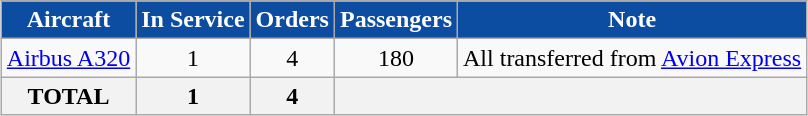<table class="wikitable" style="margin: 1em auto;text-align:center;">
<tr>
<th style="background:#0c4da2; color:white;">Aircraft</th>
<th style="background:#0c4da2; color:white;">In Service</th>
<th style="background:#0c4da2; color:white;">Orders</th>
<th style="background:#0c4da2; color:white;">Passengers</th>
<th style="background:#0c4da2; color:white;">Note</th>
</tr>
<tr>
<td><a href='#'>Airbus A320</a></td>
<td>1</td>
<td>4</td>
<td>180</td>
<td>All transferred from <a href='#'>Avion Express</a></td>
</tr>
<tr>
<th>TOTAL</th>
<th>1</th>
<th>4</th>
<th colspan="3"></th>
</tr>
</table>
